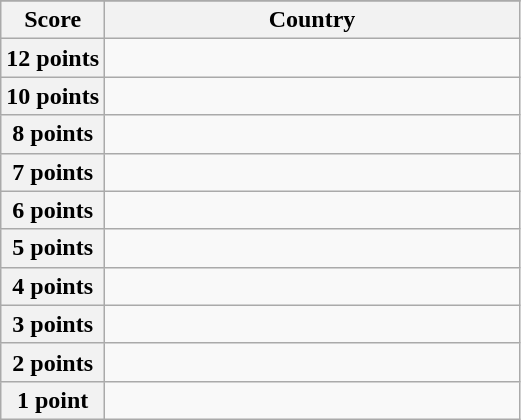<table class="wikitable">
<tr>
</tr>
<tr>
<th scope="col" width="20%">Score</th>
<th scope="col">Country</th>
</tr>
<tr>
<th scope="row">12 points</th>
<td></td>
</tr>
<tr>
<th scope="row">10 points</th>
<td></td>
</tr>
<tr>
<th scope="row">8 points</th>
<td></td>
</tr>
<tr>
<th scope="row">7 points</th>
<td></td>
</tr>
<tr>
<th scope="row">6 points</th>
<td></td>
</tr>
<tr>
<th scope="row">5 points</th>
<td></td>
</tr>
<tr>
<th scope="row">4 points</th>
<td></td>
</tr>
<tr>
<th scope="row">3 points</th>
<td></td>
</tr>
<tr>
<th scope="row">2 points</th>
<td></td>
</tr>
<tr>
<th scope="row">1 point</th>
<td></td>
</tr>
</table>
